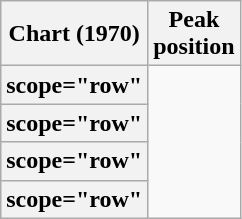<table class="wikitable sortable plainrowheaders" style="text-align:center;">
<tr>
<th scope="col">Chart (1970)</th>
<th scope="col">Peak<br>position</th>
</tr>
<tr>
<th>scope="row" </th>
</tr>
<tr>
<th>scope="row" </th>
</tr>
<tr>
<th>scope="row" </th>
</tr>
<tr>
<th>scope="row" </th>
</tr>
</table>
